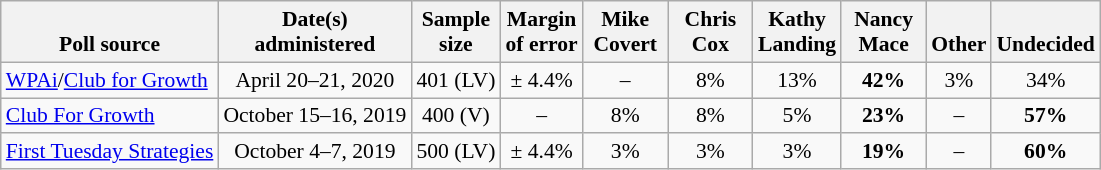<table class="wikitable" style="font-size:90%;text-align:center;">
<tr valign=bottom>
<th>Poll source</th>
<th>Date(s)<br>administered</th>
<th>Sample<br>size</th>
<th>Margin<br>of error</th>
<th style="width:50px;">Mike<br>Covert</th>
<th style="width:50px;">Chris<br>Cox</th>
<th style="width:50px;">Kathy<br>Landing</th>
<th style="width:50px;">Nancy<br>Mace</th>
<th>Other</th>
<th>Undecided</th>
</tr>
<tr>
<td style="text-align:left;"><a href='#'>WPAi</a>/<a href='#'>Club for Growth</a></td>
<td>April 20–21, 2020</td>
<td>401 (LV)</td>
<td>± 4.4%</td>
<td>–</td>
<td>8%</td>
<td>13%</td>
<td><strong>42%</strong></td>
<td>3%</td>
<td>34%</td>
</tr>
<tr>
<td style="text-align:left;"><a href='#'>Club For Growth</a></td>
<td>October 15–16, 2019</td>
<td>400 (V)</td>
<td>–</td>
<td>8%</td>
<td>8%</td>
<td>5%</td>
<td><strong>23%</strong></td>
<td>–</td>
<td><strong>57%</strong></td>
</tr>
<tr>
<td style="text-align:left;"><a href='#'>First Tuesday Strategies</a></td>
<td>October 4–7, 2019</td>
<td>500 (LV)</td>
<td>± 4.4%</td>
<td>3%</td>
<td>3%</td>
<td>3%</td>
<td><strong>19%</strong></td>
<td>–</td>
<td><strong>60%</strong></td>
</tr>
</table>
